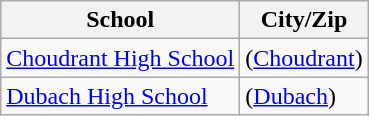<table class="wikitable sortable">
<tr>
<th>School</th>
<th>City/Zip</th>
</tr>
<tr>
<td><a href='#'>Choudrant High School</a> </td>
<td>(<a href='#'>Choudrant</a>)</td>
</tr>
<tr>
<td><a href='#'>Dubach High School</a> </td>
<td>(<a href='#'>Dubach</a>)</td>
</tr>
</table>
